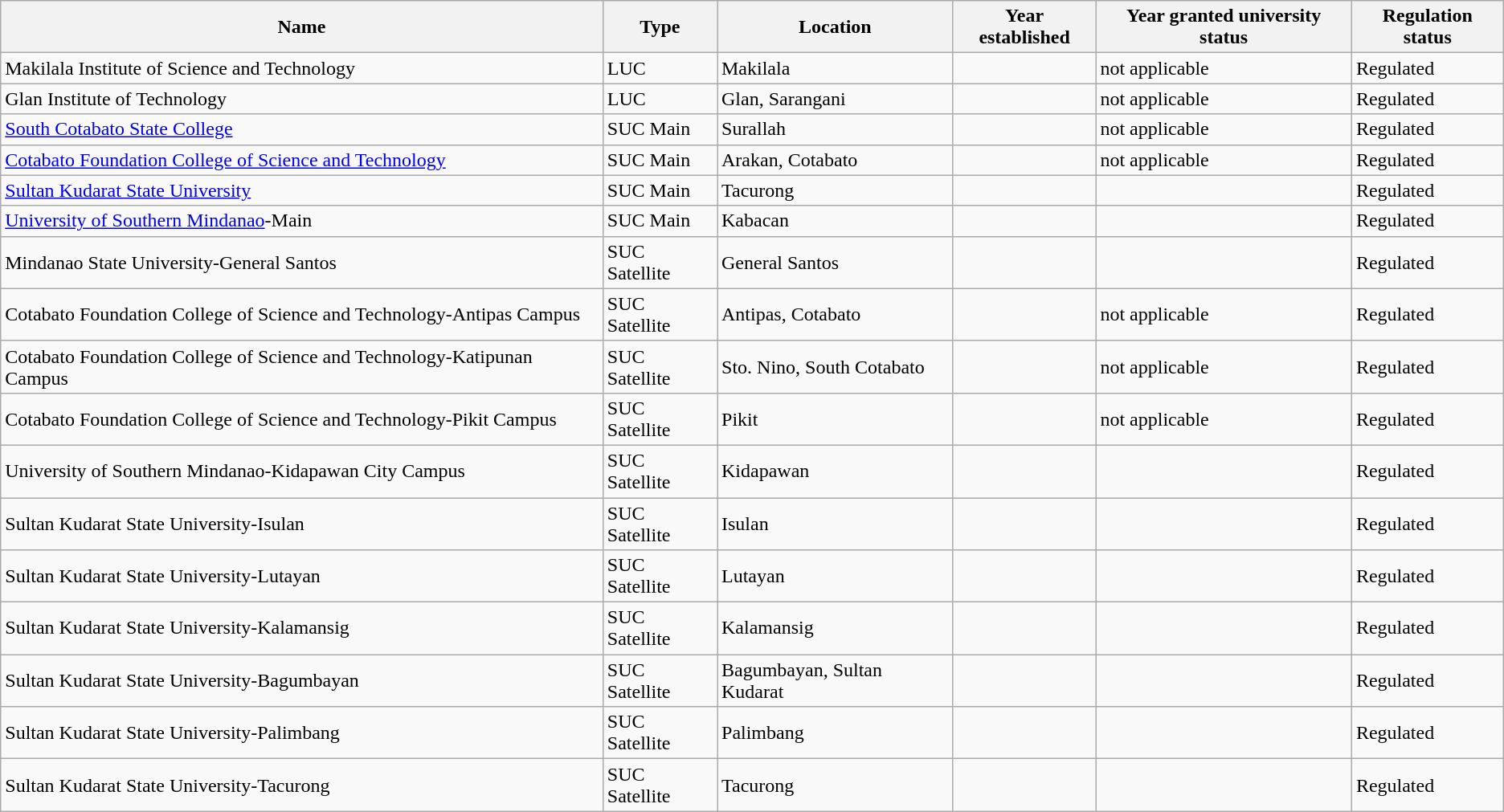<table class="wikitable sortable static-row-numbers">
<tr>
<th>Name</th>
<th>Type</th>
<th class="unsortable">Location</th>
<th>Year established</th>
<th style="vertical-align:middle;">Year granted university status</th>
<th style="vertical-align:middle;">Regulation status</th>
</tr>
<tr>
<td>Makilala Institute of Science and Technology</td>
<td>LUC</td>
<td>Makilala</td>
<td></td>
<td style="vertical-align:middle;">not applicable</td>
<td style="vertical-align:middle;">Regulated</td>
</tr>
<tr>
<td>Glan Institute of Technology</td>
<td>LUC</td>
<td>Glan, Sarangani</td>
<td></td>
<td style="vertical-align:middle;">not applicable</td>
<td style="vertical-align:middle;">Regulated</td>
</tr>
<tr>
<td><a href='#'>South Cotabato State College</a></td>
<td>SUC Main</td>
<td>Surallah</td>
<td></td>
<td style="vertical-align:middle;">not applicable</td>
<td style="vertical-align:middle;">Regulated</td>
</tr>
<tr>
<td><a href='#'>Cotabato Foundation College of Science and Technology</a></td>
<td>SUC Main</td>
<td>Arakan, Cotabato</td>
<td></td>
<td style="vertical-align:middle;">not applicable</td>
<td style="vertical-align:middle;">Regulated</td>
</tr>
<tr>
<td><a href='#'>Sultan Kudarat State University</a></td>
<td>SUC Main</td>
<td>Tacurong</td>
<td></td>
<td></td>
<td style="vertical-align:middle;">Regulated</td>
</tr>
<tr>
<td><a href='#'>University of Southern Mindanao</a>-Main</td>
<td>SUC Main</td>
<td>Kabacan</td>
<td></td>
<td></td>
<td style="vertical-align:middle;">Regulated</td>
</tr>
<tr>
<td>Mindanao State University-General Santos</td>
<td>SUC Satellite</td>
<td>General Santos</td>
<td></td>
<td></td>
<td style="vertical-align:middle;">Regulated</td>
</tr>
<tr>
<td>Cotabato Foundation College of Science and Technology-Antipas Campus</td>
<td>SUC Satellite</td>
<td>Antipas, Cotabato</td>
<td></td>
<td style="vertical-align:middle;">not applicable</td>
<td style="vertical-align:middle;">Regulated</td>
</tr>
<tr>
<td>Cotabato Foundation College of Science and Technology-Katipunan Campus</td>
<td>SUC Satellite</td>
<td>Sto. Nino, South Cotabato</td>
<td></td>
<td style="vertical-align:middle;">not applicable</td>
<td style="vertical-align:middle;">Regulated</td>
</tr>
<tr>
<td>Cotabato Foundation College of Science and Technology-Pikit Campus</td>
<td>SUC Satellite</td>
<td>Pikit</td>
<td></td>
<td style="vertical-align:middle;">not applicable</td>
<td style="vertical-align:middle;">Regulated</td>
</tr>
<tr>
<td>University of Southern Mindanao-Kidapawan City Campus</td>
<td>SUC Satellite</td>
<td>Kidapawan</td>
<td></td>
<td></td>
<td style="vertical-align:middle;">Regulated</td>
</tr>
<tr>
<td>Sultan Kudarat State University-Isulan</td>
<td>SUC Satellite</td>
<td>Isulan</td>
<td></td>
<td></td>
<td style="vertical-align:middle;">Regulated</td>
</tr>
<tr>
<td>Sultan Kudarat State University-Lutayan</td>
<td>SUC Satellite</td>
<td>Lutayan</td>
<td></td>
<td></td>
<td style="vertical-align:middle;">Regulated</td>
</tr>
<tr>
<td>Sultan Kudarat State University-Kalamansig</td>
<td>SUC Satellite</td>
<td>Kalamansig</td>
<td></td>
<td></td>
<td style="vertical-align:middle;">Regulated</td>
</tr>
<tr>
<td>Sultan Kudarat State University-Bagumbayan</td>
<td>SUC Satellite</td>
<td>Bagumbayan, Sultan Kudarat</td>
<td></td>
<td></td>
<td style="vertical-align:middle;">Regulated</td>
</tr>
<tr>
<td>Sultan Kudarat State University-Palimbang</td>
<td>SUC Satellite</td>
<td>Palimbang</td>
<td></td>
<td></td>
<td style="vertical-align:middle;">Regulated</td>
</tr>
<tr>
<td>Sultan Kudarat State University-Tacurong</td>
<td>SUC Satellite</td>
<td>Tacurong</td>
<td></td>
<td></td>
<td style="vertical-align:middle;">Regulated</td>
</tr>
</table>
